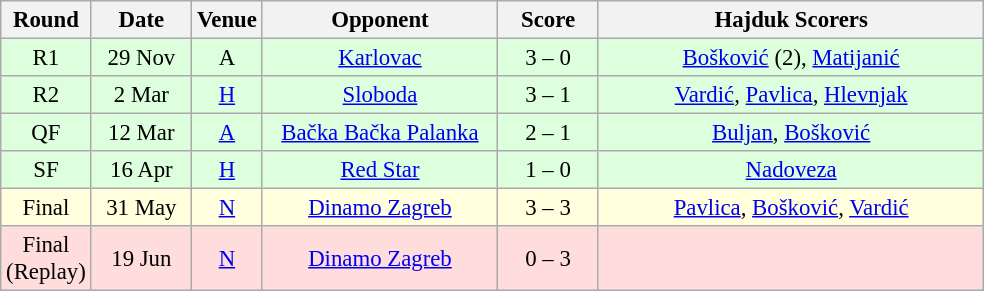<table class="wikitable sortable" style="text-align: center; font-size:95%;">
<tr>
<th width="30">Round</th>
<th width="60">Date</th>
<th width="20">Venue</th>
<th width="150">Opponent</th>
<th width="60">Score</th>
<th width="250">Hajduk Scorers</th>
</tr>
<tr bgcolor="#ddffdd">
<td>R1</td>
<td>29 Nov</td>
<td>A</td>
<td><a href='#'>Karlovac</a></td>
<td>3 – 0</td>
<td><a href='#'>Bošković</a> (2), <a href='#'>Matijanić</a></td>
</tr>
<tr bgcolor="#ddffdd">
<td>R2</td>
<td>2 Mar</td>
<td><a href='#'>H</a></td>
<td><a href='#'>Sloboda</a></td>
<td>3 – 1</td>
<td><a href='#'>Vardić</a>, <a href='#'>Pavlica</a>, <a href='#'>Hlevnjak</a></td>
</tr>
<tr bgcolor="#ddffdd">
<td>QF</td>
<td>12 Mar</td>
<td><a href='#'>A</a></td>
<td><a href='#'>Bačka Bačka Palanka</a></td>
<td>2 – 1</td>
<td><a href='#'>Buljan</a>, <a href='#'>Bošković</a></td>
</tr>
<tr bgcolor="#ddffdd">
<td>SF</td>
<td>16 Apr</td>
<td><a href='#'>H</a></td>
<td><a href='#'>Red Star</a></td>
<td>1 – 0</td>
<td><a href='#'>Nadoveza</a></td>
</tr>
<tr bgcolor="#ffffdd">
<td>Final</td>
<td>31 May</td>
<td><a href='#'>N</a></td>
<td><a href='#'>Dinamo Zagreb</a></td>
<td>3 – 3 </td>
<td><a href='#'>Pavlica</a>, <a href='#'>Bošković</a>, <a href='#'>Vardić</a></td>
</tr>
<tr bgcolor="#ffdddd">
<td>Final<br>(Replay)</td>
<td>19 Jun</td>
<td><a href='#'>N</a></td>
<td><a href='#'>Dinamo Zagreb</a></td>
<td>0 – 3</td>
<td></td>
</tr>
</table>
